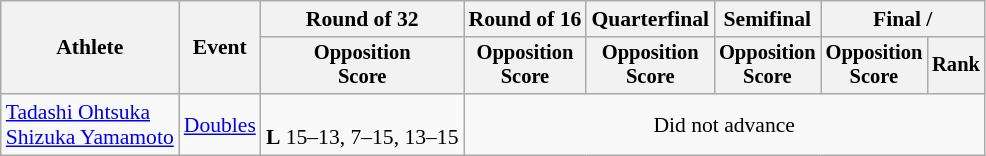<table class=wikitable style="font-size:90%">
<tr>
<th rowspan="2">Athlete</th>
<th rowspan="2">Event</th>
<th>Round of 32</th>
<th>Round of 16</th>
<th>Quarterfinal</th>
<th>Semifinal</th>
<th colspan=2>Final / </th>
</tr>
<tr style="font-size:95%">
<th>Opposition<br>Score</th>
<th>Opposition<br>Score</th>
<th>Opposition<br>Score</th>
<th>Opposition<br>Score</th>
<th>Opposition<br>Score</th>
<th>Rank</th>
</tr>
<tr align=center>
<td align=left><a href='#'>Tadashi Ohtsuka</a><br><a href='#'>Shizuka Yamamoto</a></td>
<td align=left><a href='#'>Doubles</a></td>
<td><br><strong>L</strong> 15–13, 7–15, 13–15</td>
<td colspan=5>Did not advance</td>
</tr>
</table>
